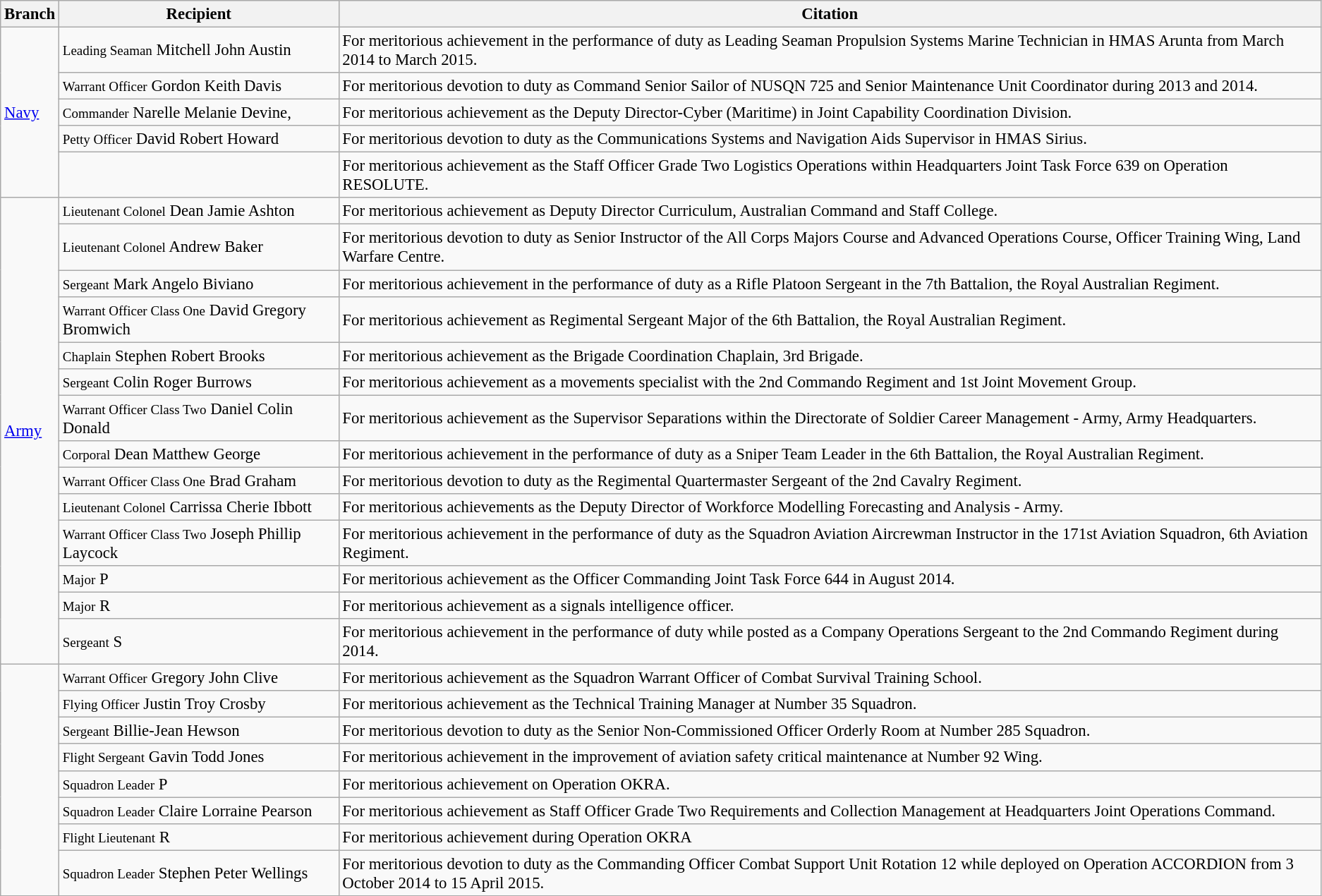<table class="wikitable" style="font-size:95%;">
<tr>
<th>Branch</th>
<th>Recipient</th>
<th>Citation</th>
</tr>
<tr>
<td rowspan="5"><a href='#'>Navy</a></td>
<td><small>Leading Seaman</small> Mitchell John Austin</td>
<td>For meritorious achievement in the performance of duty as Leading Seaman Propulsion Systems Marine Technician in HMAS Arunta from March 2014 to March 2015.</td>
</tr>
<tr>
<td><small>Warrant Officer</small> Gordon Keith Davis</td>
<td>For meritorious devotion to duty as Command Senior Sailor of NUSQN 725 and Senior Maintenance Unit Coordinator during 2013 and 2014.</td>
</tr>
<tr>
<td><small>Commander</small> Narelle Melanie Devine, </td>
<td>For meritorious achievement as the Deputy Director-Cyber (Maritime) in Joint Capability Coordination Division.</td>
</tr>
<tr>
<td><small>Petty Officer</small> David Robert Howard</td>
<td>For meritorious devotion to duty as the Communications Systems and Navigation Aids Supervisor in HMAS Sirius.</td>
</tr>
<tr>
<td></td>
<td>For meritorious achievement as the Staff Officer Grade Two Logistics Operations within Headquarters Joint Task Force 639 on Operation RESOLUTE.</td>
</tr>
<tr>
<td rowspan="14"><a href='#'>Army</a></td>
<td><small>Lieutenant Colonel</small> Dean Jamie Ashton</td>
<td>For meritorious achievement as Deputy Director Curriculum, Australian Command and Staff College.</td>
</tr>
<tr>
<td><small>Lieutenant Colonel</small> Andrew Baker</td>
<td>For meritorious devotion to duty as Senior Instructor of the All Corps Majors Course and Advanced Operations Course, Officer Training Wing, Land Warfare Centre.</td>
</tr>
<tr>
<td><small>Sergeant</small> Mark Angelo Biviano</td>
<td>For meritorious achievement in the performance of duty as a Rifle Platoon Sergeant in the 7th Battalion, the Royal Australian Regiment.</td>
</tr>
<tr>
<td><small>Warrant Officer Class One</small> David Gregory Bromwich</td>
<td>For meritorious achievement as Regimental Sergeant Major of the 6th Battalion, the Royal Australian Regiment.</td>
</tr>
<tr>
<td><small>Chaplain</small> Stephen Robert Brooks</td>
<td>For meritorious achievement as the Brigade Coordination Chaplain, 3rd Brigade.</td>
</tr>
<tr>
<td><small>Sergeant</small> Colin Roger Burrows</td>
<td>For meritorious achievement as a movements specialist with the 2nd Commando Regiment and 1st Joint Movement Group.</td>
</tr>
<tr>
<td><small>Warrant Officer Class Two</small> Daniel Colin Donald</td>
<td>For meritorious achievement as the Supervisor Separations within the Directorate of Soldier Career Management - Army, Army Headquarters.</td>
</tr>
<tr>
<td><small>Corporal</small> Dean Matthew George</td>
<td>For meritorious achievement in the performance of duty as a Sniper Team Leader in the 6th Battalion, the Royal Australian Regiment.</td>
</tr>
<tr>
<td><small>Warrant Officer Class One</small> Brad Graham</td>
<td>For meritorious devotion to duty as the Regimental Quartermaster Sergeant of the 2nd Cavalry Regiment.</td>
</tr>
<tr>
<td><small>Lieutenant Colonel</small> Carrissa Cherie Ibbott</td>
<td>For meritorious achievements as the Deputy Director of Workforce Modelling Forecasting and Analysis - Army.</td>
</tr>
<tr>
<td><small>Warrant Officer Class Two</small> Joseph Phillip Laycock</td>
<td>For meritorious achievement in the performance of duty as the Squadron Aviation Aircrewman Instructor in the 171st Aviation Squadron, 6th Aviation Regiment.</td>
</tr>
<tr>
<td><small>Major</small> P</td>
<td>For meritorious achievement as the Officer Commanding Joint Task Force 644 in August 2014.</td>
</tr>
<tr>
<td><small>Major</small> R</td>
<td>For meritorious achievement as a signals intelligence officer.</td>
</tr>
<tr>
<td><small>Sergeant</small> S</td>
<td>For meritorious achievement in the performance of duty while posted as a Company Operations Sergeant to the 2nd Commando Regiment during 2014.</td>
</tr>
<tr>
<td rowspan="8"></td>
<td><small>Warrant Officer</small> Gregory John Clive</td>
<td>For meritorious achievement as the Squadron Warrant Officer of Combat Survival Training School.</td>
</tr>
<tr>
<td><small>Flying Officer</small> Justin Troy Crosby</td>
<td>For meritorious achievement as the Technical Training Manager at Number 35 Squadron.</td>
</tr>
<tr>
<td><small>Sergeant</small> Billie-Jean Hewson</td>
<td>For meritorious devotion to duty as the Senior Non-Commissioned Officer Orderly Room at Number 285 Squadron.</td>
</tr>
<tr>
<td><small>Flight Sergeant</small> Gavin Todd Jones</td>
<td>For meritorious achievement in the improvement of aviation safety critical maintenance at Number 92 Wing.</td>
</tr>
<tr>
<td><small>Squadron Leader</small> P</td>
<td>For meritorious achievement on Operation OKRA.</td>
</tr>
<tr>
<td><small>Squadron Leader</small> Claire Lorraine Pearson</td>
<td>For meritorious achievement as Staff Officer Grade Two Requirements and Collection Management at Headquarters Joint Operations Command.</td>
</tr>
<tr>
<td><small>Flight Lieutenant</small> R</td>
<td>For meritorious achievement during Operation OKRA</td>
</tr>
<tr>
<td><small>Squadron Leader</small> Stephen Peter Wellings</td>
<td>For meritorious devotion to duty as the Commanding Officer Combat Support Unit Rotation 12 while deployed on Operation ACCORDION from 3 October 2014 to 15 April 2015.</td>
</tr>
</table>
